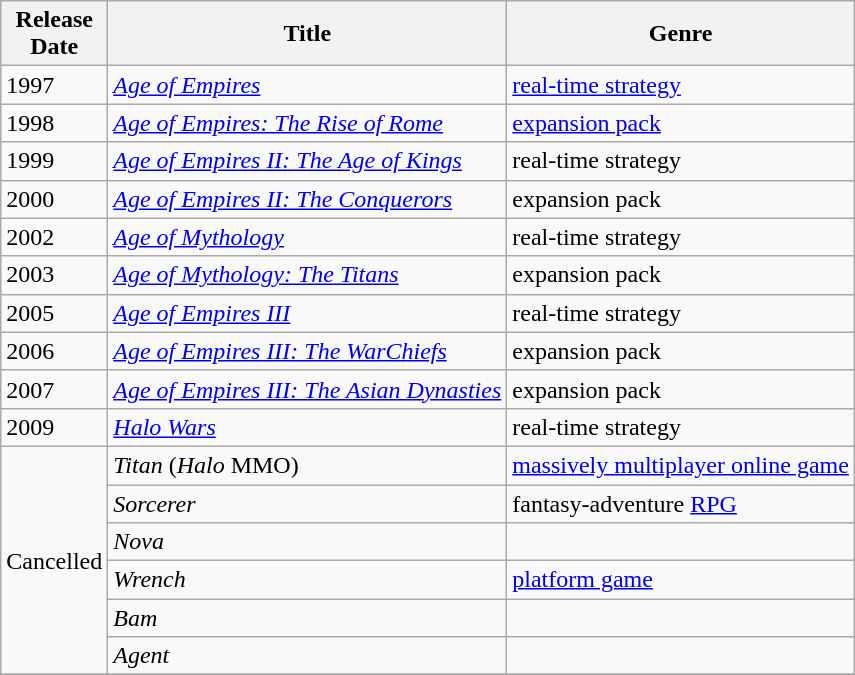<table class="wikitable">
<tr>
<th>Release<br> Date</th>
<th>Title</th>
<th>Genre</th>
</tr>
<tr>
<td>1997</td>
<td><em><a href='#'>Age of Empires</a></em></td>
<td><a href='#'>real-time strategy</a></td>
</tr>
<tr>
<td>1998</td>
<td><em><a href='#'>Age of Empires: The Rise of Rome</a></em></td>
<td><a href='#'>expansion pack</a></td>
</tr>
<tr>
<td>1999</td>
<td><em><a href='#'>Age of Empires II: The Age of Kings</a></em></td>
<td>real-time strategy</td>
</tr>
<tr>
<td>2000</td>
<td><em><a href='#'>Age of Empires II: The Conquerors</a></em></td>
<td>expansion pack</td>
</tr>
<tr>
<td>2002</td>
<td><em><a href='#'>Age of Mythology</a></em></td>
<td>real-time strategy</td>
</tr>
<tr>
<td>2003</td>
<td><em><a href='#'>Age of Mythology: The Titans</a></em></td>
<td>expansion pack</td>
</tr>
<tr>
<td>2005</td>
<td><em><a href='#'>Age of Empires III</a></em></td>
<td>real-time strategy</td>
</tr>
<tr>
<td>2006</td>
<td><em><a href='#'>Age of Empires III: The WarChiefs</a></em></td>
<td>expansion pack</td>
</tr>
<tr>
<td>2007</td>
<td><em><a href='#'>Age of Empires III: The Asian Dynasties</a></em></td>
<td>expansion pack</td>
</tr>
<tr>
<td>2009</td>
<td><em><a href='#'>Halo Wars</a></em></td>
<td>real-time strategy</td>
</tr>
<tr>
<td rowspan="6">Cancelled</td>
<td><em>Titan</em> (<em>Halo</em> MMO)</td>
<td><a href='#'>massively multiplayer online game</a></td>
</tr>
<tr>
<td><em>Sorcerer</em></td>
<td>fantasy-adventure <a href='#'>RPG</a></td>
</tr>
<tr>
<td><em>Nova</em></td>
<td></td>
</tr>
<tr>
<td><em>Wrench</em></td>
<td><a href='#'>platform game</a></td>
</tr>
<tr>
<td><em>Bam</em></td>
<td></td>
</tr>
<tr>
<td><em>Agent</em></td>
<td></td>
</tr>
<tr>
</tr>
</table>
